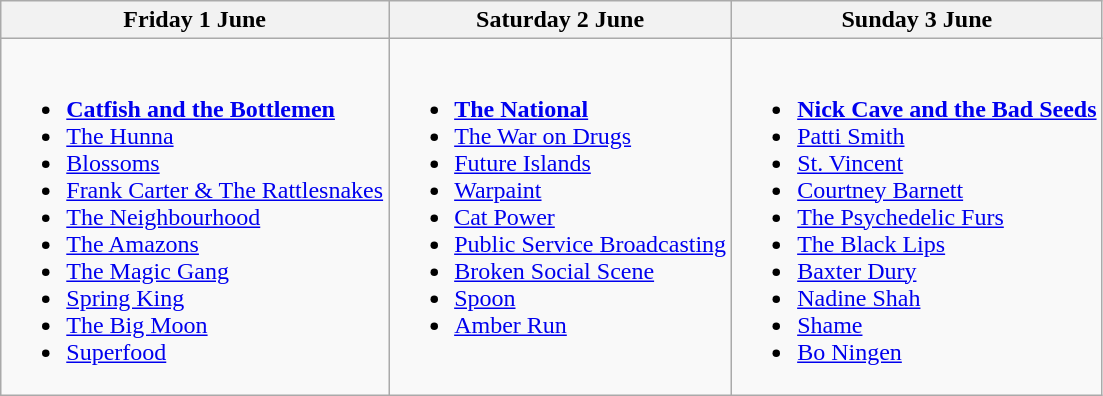<table class="wikitable">
<tr>
<th>Friday 1 June</th>
<th>Saturday 2 June</th>
<th>Sunday 3 June</th>
</tr>
<tr>
<td style="vertical-align:top;"><br><ul><li><strong><a href='#'>Catfish and the Bottlemen</a></strong></li><li><a href='#'>The Hunna</a></li><li><a href='#'>Blossoms</a></li><li><a href='#'>Frank Carter & The Rattlesnakes</a></li><li><a href='#'>The Neighbourhood</a></li><li><a href='#'>The Amazons</a></li><li><a href='#'>The Magic Gang</a></li><li><a href='#'>Spring King</a></li><li><a href='#'>The Big Moon</a></li><li><a href='#'>Superfood</a></li></ul></td>
<td style="vertical-align:top;"><br><ul><li><strong><a href='#'>The National</a></strong></li><li><a href='#'>The War on Drugs</a></li><li><a href='#'>Future Islands</a></li><li><a href='#'>Warpaint</a></li><li><a href='#'>Cat Power</a></li><li><a href='#'>Public Service Broadcasting</a></li><li><a href='#'>Broken Social Scene</a></li><li><a href='#'>Spoon</a></li><li><a href='#'>Amber Run</a></li></ul></td>
<td style="vertical-align:top;"><br><ul><li><strong><a href='#'>Nick Cave and the Bad Seeds</a></strong></li><li><a href='#'>Patti Smith</a></li><li><a href='#'>St. Vincent</a></li><li><a href='#'>Courtney Barnett</a></li><li><a href='#'>The Psychedelic Furs</a></li><li><a href='#'>The Black Lips</a></li><li><a href='#'>Baxter Dury</a></li><li><a href='#'>Nadine Shah</a></li><li><a href='#'>Shame</a></li><li><a href='#'>Bo Ningen</a></li></ul></td>
</tr>
</table>
